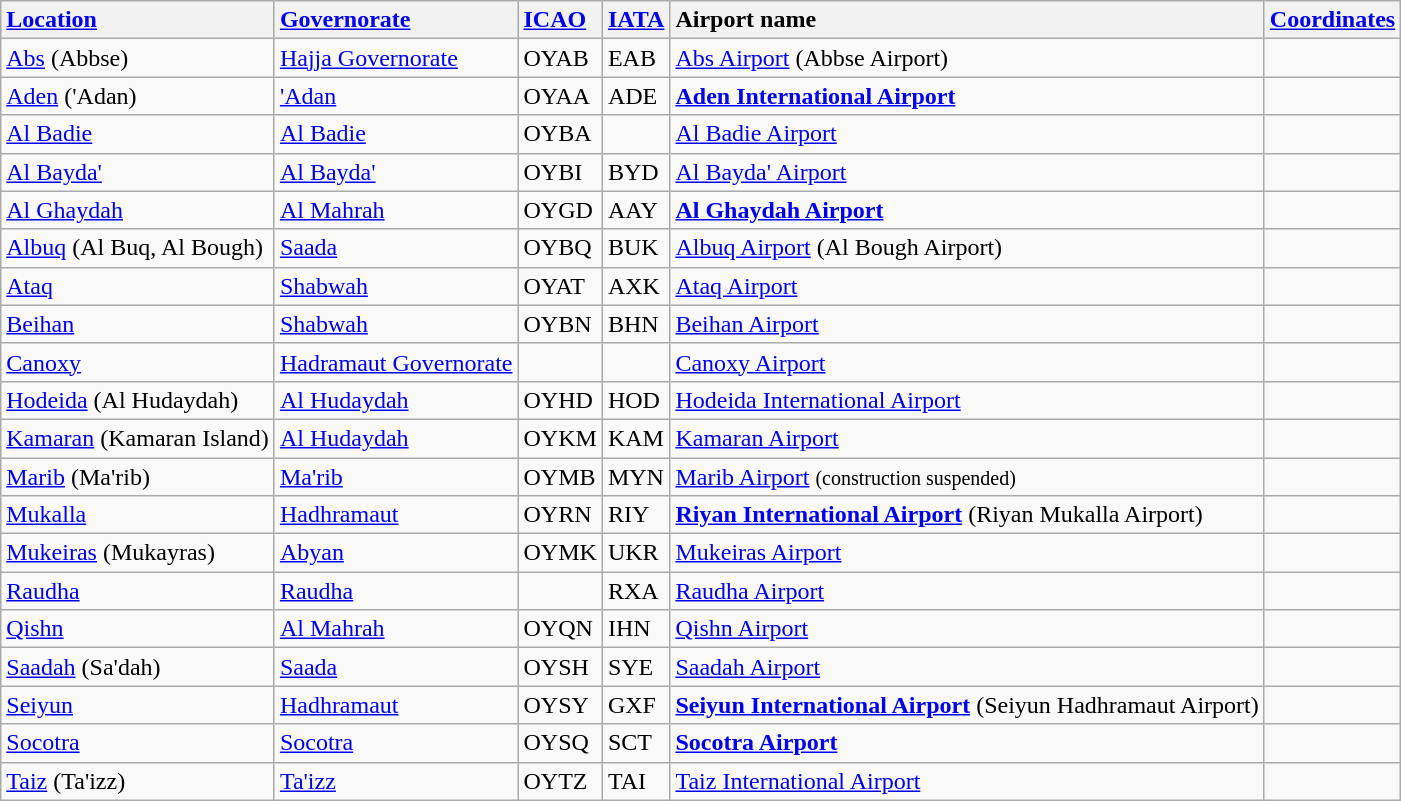<table class="wikitable sortable">
<tr style="vertical-align:baseline;">
<th style="text-align:left;"><a href='#'>Location</a></th>
<th style="text-align:left;"><a href='#'>Governorate</a></th>
<th style="text-align:left;"><a href='#'>ICAO</a></th>
<th style="text-align:left;"><a href='#'>IATA</a></th>
<th style="text-align:left;">Airport name</th>
<th style="text-align:left;"><a href='#'>Coordinates</a></th>
</tr>
<tr>
<td><a href='#'>Abs</a> (Abbse)</td>
<td><a href='#'>Hajja Governorate</a></td>
<td>OYAB</td>
<td>EAB</td>
<td><a href='#'>Abs Airport</a> (Abbse Airport)</td>
<td></td>
</tr>
<tr>
<td><a href='#'>Aden</a> ('Adan)</td>
<td><a href='#'>'Adan</a></td>
<td>OYAA</td>
<td>ADE</td>
<td><strong><a href='#'>Aden International Airport</a></strong></td>
<td></td>
</tr>
<tr>
<td><a href='#'>Al Badie</a></td>
<td><a href='#'>Al Badie</a></td>
<td>OYBA</td>
<td></td>
<td><a href='#'>Al Badie Airport</a></td>
<td></td>
</tr>
<tr>
<td><a href='#'>Al Bayda'</a></td>
<td><a href='#'>Al Bayda'</a></td>
<td>OYBI</td>
<td>BYD</td>
<td><a href='#'>Al Bayda' Airport</a></td>
<td></td>
</tr>
<tr>
<td><a href='#'>Al Ghaydah</a></td>
<td><a href='#'>Al Mahrah</a></td>
<td>OYGD</td>
<td>AAY</td>
<td><strong><a href='#'>Al Ghaydah Airport</a></strong></td>
<td></td>
</tr>
<tr>
<td><a href='#'>Albuq</a> (Al Buq, Al Bough)</td>
<td><a href='#'>Saada</a></td>
<td>OYBQ</td>
<td>BUK</td>
<td><a href='#'>Albuq Airport</a> (Al Bough Airport)</td>
<td></td>
</tr>
<tr>
<td><a href='#'>Ataq</a></td>
<td><a href='#'>Shabwah</a></td>
<td>OYAT</td>
<td>AXK</td>
<td><a href='#'>Ataq Airport</a></td>
<td></td>
</tr>
<tr>
<td><a href='#'>Beihan</a></td>
<td><a href='#'>Shabwah</a></td>
<td>OYBN</td>
<td>BHN</td>
<td><a href='#'>Beihan Airport</a></td>
<td></td>
</tr>
<tr>
<td><a href='#'>Canoxy</a></td>
<td><a href='#'>Hadramaut Governorate</a></td>
<td></td>
<td></td>
<td><a href='#'>Canoxy Airport</a></td>
<td></td>
</tr>
<tr>
<td><a href='#'>Hodeida</a> (Al Hudaydah)</td>
<td><a href='#'>Al Hudaydah</a></td>
<td>OYHD</td>
<td>HOD</td>
<td><a href='#'>Hodeida International Airport</a></td>
<td></td>
</tr>
<tr>
<td><a href='#'>Kamaran</a> (Kamaran Island)</td>
<td><a href='#'>Al Hudaydah</a></td>
<td>OYKM</td>
<td>KAM</td>
<td><a href='#'>Kamaran Airport</a></td>
<td></td>
</tr>
<tr>
<td><a href='#'>Marib</a> (Ma'rib)</td>
<td><a href='#'>Ma'rib</a></td>
<td>OYMB</td>
<td>MYN</td>
<td><a href='#'>Marib Airport</a> <small>(construction suspended)</small></td>
<td></td>
</tr>
<tr>
<td><a href='#'>Mukalla</a></td>
<td><a href='#'>Hadhramaut</a></td>
<td>OYRN</td>
<td>RIY</td>
<td><strong><a href='#'>Riyan International Airport</a></strong> (Riyan Mukalla Airport)</td>
<td></td>
</tr>
<tr>
<td><a href='#'>Mukeiras</a> (Mukayras)</td>
<td><a href='#'>Abyan</a></td>
<td>OYMK</td>
<td>UKR</td>
<td><a href='#'>Mukeiras Airport</a></td>
<td></td>
</tr>
<tr>
<td><a href='#'>Raudha</a></td>
<td><a href='#'>Raudha</a></td>
<td></td>
<td>RXA</td>
<td><a href='#'>Raudha Airport</a></td>
<td></td>
</tr>
<tr>
<td><a href='#'>Qishn</a></td>
<td><a href='#'>Al Mahrah</a></td>
<td>OYQN</td>
<td>IHN</td>
<td><a href='#'>Qishn Airport</a></td>
<td></td>
</tr>
<tr>
<td><a href='#'>Saadah</a> (Sa'dah)</td>
<td><a href='#'>Saada</a></td>
<td>OYSH</td>
<td>SYE</td>
<td><a href='#'>Saadah Airport</a></td>
<td></td>
</tr>
<tr>
<td><a href='#'>Seiyun</a></td>
<td><a href='#'>Hadhramaut</a></td>
<td>OYSY</td>
<td>GXF</td>
<td><strong><a href='#'>Seiyun International Airport</a></strong> (Seiyun Hadhramaut Airport)</td>
<td></td>
</tr>
<tr>
<td><a href='#'>Socotra</a></td>
<td><a href='#'>Socotra</a></td>
<td>OYSQ</td>
<td>SCT</td>
<td><strong><a href='#'>Socotra Airport</a></strong></td>
<td></td>
</tr>
<tr>
<td><a href='#'>Taiz</a> (Ta'izz)</td>
<td><a href='#'>Ta'izz</a></td>
<td>OYTZ</td>
<td>TAI</td>
<td><a href='#'>Taiz International Airport</a></td>
<td></td>
</tr>
</table>
